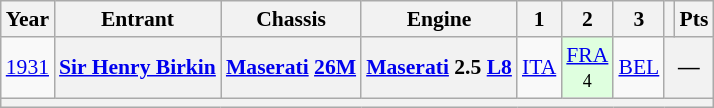<table class="wikitable" style="text-align:center; font-size:90%">
<tr>
<th>Year</th>
<th>Entrant</th>
<th>Chassis</th>
<th>Engine</th>
<th>1</th>
<th>2</th>
<th>3</th>
<th></th>
<th>Pts</th>
</tr>
<tr>
<td><a href='#'>1931</a></td>
<th><a href='#'>Sir Henry Birkin</a></th>
<th><a href='#'>Maserati</a> <a href='#'>26M</a></th>
<th><a href='#'>Maserati</a> 2.5 <a href='#'>L8</a></th>
<td><a href='#'>ITA</a></td>
<td style="background:#DFFFDF;"><a href='#'>FRA</a><br><small>4</small></td>
<td><a href='#'>BEL</a></td>
<th colspan=2>—</th>
</tr>
<tr>
<th colspan=9></th>
</tr>
</table>
